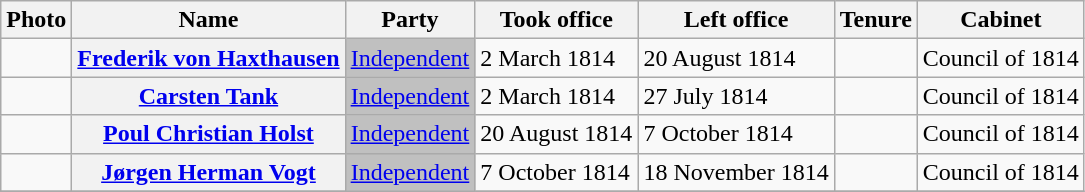<table class="wikitable plainrowheaders sortable">
<tr>
<th scope=col class=unsortable>Photo</th>
<th scope=col>Name</th>
<th scope=col>Party</th>
<th scope=col>Took office</th>
<th scope=col>Left office</th>
<th scope=col>Tenure</th>
<th scope=col>Cabinet</th>
</tr>
<tr>
<td align=center></td>
<th scope=row><a href='#'>Frederik von Haxthausen</a></th>
<td style="background:#C0C0C0"><a href='#'>Independent</a></td>
<td>2 March 1814</td>
<td>20 August 1814</td>
<td></td>
<td>Council of 1814</td>
</tr>
<tr>
<td align=center></td>
<th scope=row><a href='#'>Carsten Tank</a></th>
<td style="background:#C0C0C0"><a href='#'>Independent</a></td>
<td>2 March 1814</td>
<td>27 July 1814</td>
<td></td>
<td>Council of 1814</td>
</tr>
<tr>
<td align=center></td>
<th scope=row><a href='#'>Poul Christian Holst</a></th>
<td style="background:#C0C0C0"><a href='#'>Independent</a></td>
<td>20 August 1814</td>
<td>7 October 1814</td>
<td></td>
<td>Council of 1814</td>
</tr>
<tr>
<td align=center></td>
<th scope=row><a href='#'>Jørgen Herman Vogt</a></th>
<td style="background:#C0C0C0"><a href='#'>Independent</a></td>
<td>7 October 1814</td>
<td>18 November 1814</td>
<td></td>
<td>Council of 1814</td>
</tr>
<tr>
</tr>
</table>
